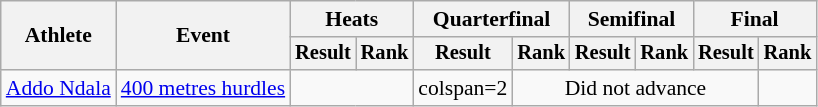<table class="wikitable" style="font-size:90%">
<tr>
<th rowspan="2">Athlete</th>
<th rowspan="2">Event</th>
<th colspan="2">Heats</th>
<th colspan="2">Quarterfinal</th>
<th colspan="2">Semifinal</th>
<th colspan="2">Final</th>
</tr>
<tr style="font-size:95%">
<th>Result</th>
<th>Rank</th>
<th>Result</th>
<th>Rank</th>
<th>Result</th>
<th>Rank</th>
<th>Result</th>
<th>Rank</th>
</tr>
<tr align=center>
<td align=left><a href='#'>Addo Ndala</a></td>
<td align=left><a href='#'>400 metres hurdles</a></td>
<td colspan=2></td>
<td>colspan=2</td>
<td colspan=4>Did not advance</td>
</tr>
</table>
